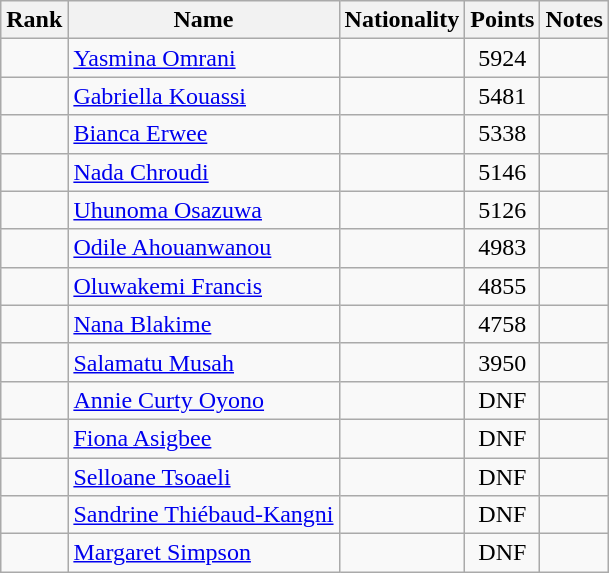<table class="wikitable sortable" style="text-align:center">
<tr>
<th>Rank</th>
<th>Name</th>
<th>Nationality</th>
<th>Points</th>
<th>Notes</th>
</tr>
<tr>
<td></td>
<td align="left"><a href='#'>Yasmina Omrani</a></td>
<td align=left></td>
<td>5924</td>
<td></td>
</tr>
<tr>
<td></td>
<td align="left"><a href='#'>Gabriella Kouassi</a></td>
<td align=left></td>
<td>5481</td>
<td></td>
</tr>
<tr>
<td></td>
<td align="left"><a href='#'>Bianca Erwee</a></td>
<td align=left></td>
<td>5338</td>
<td></td>
</tr>
<tr>
<td></td>
<td align="left"><a href='#'>Nada Chroudi</a></td>
<td align=left></td>
<td>5146</td>
<td></td>
</tr>
<tr>
<td></td>
<td align="left"><a href='#'>Uhunoma Osazuwa</a></td>
<td align=left></td>
<td>5126</td>
<td></td>
</tr>
<tr>
<td></td>
<td align="left"><a href='#'>Odile Ahouanwanou</a></td>
<td align=left></td>
<td>4983</td>
<td></td>
</tr>
<tr>
<td></td>
<td align="left"><a href='#'>Oluwakemi Francis</a></td>
<td align=left></td>
<td>4855</td>
<td></td>
</tr>
<tr>
<td></td>
<td align="left"><a href='#'>Nana Blakime</a></td>
<td align=left></td>
<td>4758</td>
<td></td>
</tr>
<tr>
<td></td>
<td align="left"><a href='#'>Salamatu Musah</a></td>
<td align=left></td>
<td>3950</td>
<td></td>
</tr>
<tr>
<td></td>
<td align="left"><a href='#'>Annie Curty Oyono</a></td>
<td align=left></td>
<td>DNF</td>
<td></td>
</tr>
<tr>
<td></td>
<td align="left"><a href='#'>Fiona Asigbee</a></td>
<td align=left></td>
<td>DNF</td>
<td></td>
</tr>
<tr>
<td></td>
<td align="left"><a href='#'>Selloane Tsoaeli</a></td>
<td align=left></td>
<td>DNF</td>
<td></td>
</tr>
<tr>
<td></td>
<td align="left"><a href='#'>Sandrine Thiébaud-Kangni</a></td>
<td align=left></td>
<td>DNF</td>
<td></td>
</tr>
<tr>
<td></td>
<td align="left"><a href='#'>Margaret Simpson</a></td>
<td align=left></td>
<td>DNF</td>
<td></td>
</tr>
</table>
